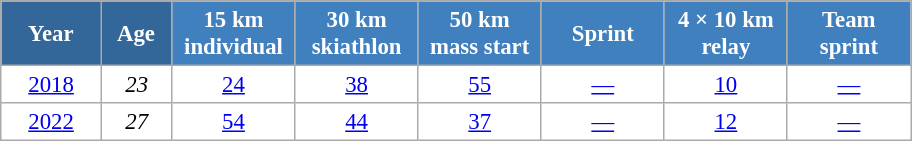<table class="wikitable" style="font-size:95%; text-align:center; border:grey solid 1px; border-collapse:collapse; background:#ffffff;">
<tr>
<th style="background-color:#369; color:white; width:60px;"> Year </th>
<th style="background-color:#369; color:white; width:40px;"> Age </th>
<th style="background-color:#4180be; color:white; width:75px;"> 15 km <br> individual </th>
<th style="background-color:#4180be; color:white; width:75px;"> 30 km <br> skiathlon </th>
<th style="background-color:#4180be; color:white; width:75px;"> 50 km <br> mass start </th>
<th style="background-color:#4180be; color:white; width:75px;"> Sprint </th>
<th style="background-color:#4180be; color:white; width:75px;"> 4 × 10 km <br> relay </th>
<th style="background-color:#4180be; color:white; width:75px;"> Team <br> sprint </th>
</tr>
<tr>
<td><a href='#'>2018</a></td>
<td><em>23</em></td>
<td><a href='#'>24</a></td>
<td><a href='#'>38</a></td>
<td><a href='#'>55</a></td>
<td><a href='#'>—</a></td>
<td><a href='#'>10</a></td>
<td><a href='#'>—</a></td>
</tr>
<tr>
<td><a href='#'>2022</a></td>
<td><em>27</em></td>
<td><a href='#'>54</a></td>
<td><a href='#'>44</a></td>
<td><a href='#'>37</a></td>
<td><a href='#'>—</a></td>
<td><a href='#'>12</a></td>
<td><a href='#'>—</a></td>
</tr>
</table>
